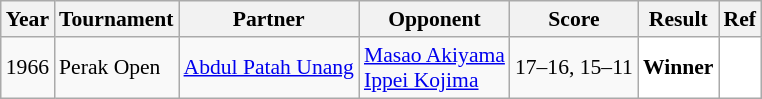<table class="sortable wikitable" style="font-size: 90%;">
<tr>
<th>Year</th>
<th>Tournament</th>
<th>Partner</th>
<th>Opponent</th>
<th>Score</th>
<th>Result</th>
<th>Ref</th>
</tr>
<tr>
<td align="center">1966</td>
<td align="left">Perak Open</td>
<td align="left"> <a href='#'>Abdul Patah Unang</a></td>
<td align="left"> <a href='#'>Masao Akiyama</a><br> <a href='#'>Ippei Kojima</a></td>
<td align="left">17–16, 15–11</td>
<td style="text-align:left; background:white"> <strong>Winner</strong></td>
<td style="text-align:center; background:white"></td>
</tr>
</table>
